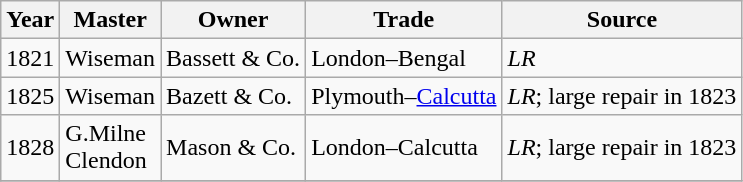<table class="sortable wikitable">
<tr>
<th>Year</th>
<th>Master</th>
<th>Owner</th>
<th>Trade</th>
<th>Source</th>
</tr>
<tr>
<td>1821</td>
<td>Wiseman</td>
<td>Bassett & Co.</td>
<td>London–Bengal</td>
<td><em>LR</em></td>
</tr>
<tr>
<td>1825</td>
<td>Wiseman</td>
<td>Bazett & Co.</td>
<td>Plymouth–<a href='#'>Calcutta</a></td>
<td><em>LR</em>; large repair in 1823</td>
</tr>
<tr>
<td>1828</td>
<td>G.Milne<br>Clendon</td>
<td>Mason & Co.</td>
<td>London–Calcutta</td>
<td><em>LR</em>; large repair in 1823</td>
</tr>
<tr>
</tr>
</table>
